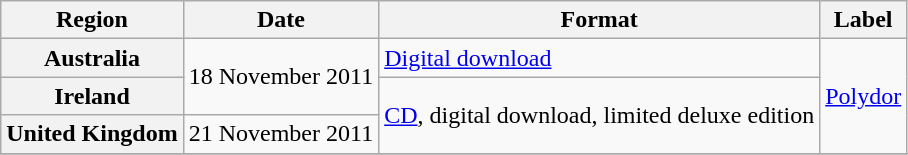<table class="wikitable plainrowheaders">
<tr>
<th scope="col">Region</th>
<th scope="col">Date</th>
<th scope="col">Format</th>
<th scope="col">Label</th>
</tr>
<tr>
<th scope="row">Australia</th>
<td rowspan=2>18 November 2011</td>
<td><a href='#'>Digital download</a></td>
<td rowspan=3><a href='#'>Polydor</a></td>
</tr>
<tr>
<th scope="row">Ireland</th>
<td rowspan=2><a href='#'>CD</a>, digital download, limited deluxe edition</td>
</tr>
<tr>
<th scope="row">United Kingdom</th>
<td>21 November 2011</td>
</tr>
<tr>
</tr>
</table>
